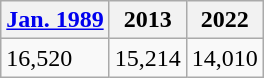<table class="wikitable">
<tr>
<th><a href='#'>Jan. 1989</a></th>
<th>2013</th>
<th>2022</th>
</tr>
<tr>
<td>16,520</td>
<td>15,214</td>
<td>14,010</td>
</tr>
</table>
